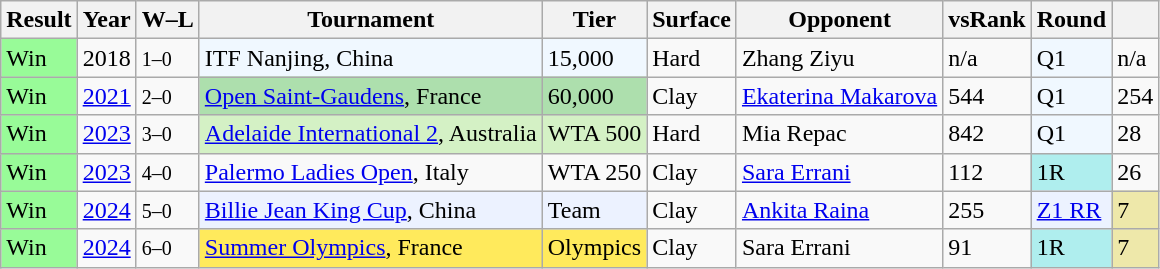<table class="sortable wikitable">
<tr>
<th>Result</th>
<th>Year</th>
<th class="unsortable">W–L</th>
<th>Tournament</th>
<th>Tier</th>
<th>Surface</th>
<th>Opponent</th>
<th>vsRank</th>
<th>Round</th>
<th></th>
</tr>
<tr>
<td bgcolor="98FB98">Win</td>
<td>2018</td>
<td><small>1–0</small></td>
<td bgcolor="f0f8ff">ITF Nanjing, China</td>
<td bgcolor="f0f8ff">15,000</td>
<td>Hard</td>
<td> Zhang Ziyu</td>
<td>n/a</td>
<td bgcolor="f0f8ff">Q1</td>
<td>n/a</td>
</tr>
<tr>
<td bgcolor="98FB98">Win</td>
<td><a href='#'>2021</a></td>
<td><small>2–0</small></td>
<td bgcolor="addfad"><a href='#'>Open Saint-Gaudens</a>, France</td>
<td bgcolor="addfad">60,000</td>
<td>Clay</td>
<td> <a href='#'>Ekaterina Makarova</a></td>
<td>544</td>
<td bgcolor="f0f8ff">Q1</td>
<td>254</td>
</tr>
<tr>
<td bgcolor="98FB98">Win</td>
<td><a href='#'>2023</a></td>
<td><small>3–0</small></td>
<td bgcolor="d4f1c5"><a href='#'>Adelaide International 2</a>, Australia</td>
<td bgcolor="d4f1c5">WTA 500</td>
<td>Hard</td>
<td> Mia Repac</td>
<td>842</td>
<td bgcolor="f0f8ff">Q1</td>
<td>28</td>
</tr>
<tr>
<td bgcolor=98FB98>Win</td>
<td><a href='#'>2023</a></td>
<td><small>4–0</small></td>
<td><a href='#'>Palermo Ladies Open</a>, Italy</td>
<td>WTA 250</td>
<td>Clay</td>
<td> <a href='#'>Sara Errani</a></td>
<td>112</td>
<td bgcolor="afeeee">1R</td>
<td>26</td>
</tr>
<tr>
<td bgcolor=98FB98>Win</td>
<td><a href='#'>2024</a></td>
<td><small>5–0</small></td>
<td bgcolor=#ecf2ff><a href='#'>Billie Jean King Cup</a>, China</td>
<td bgcolor=#ecf2ff>Team</td>
<td>Clay</td>
<td> <a href='#'>Ankita Raina</a></td>
<td>255</td>
<td bgcolor=#ecf2ff><a href='#'>Z1 RR</a></td>
<td bgcolor="eee8aa">7</td>
</tr>
<tr>
<td bgcolor=98FB98>Win</td>
<td><a href='#'>2024</a></td>
<td><small>6–0</small></td>
<td bgcolor=FFEA5C><a href='#'>Summer Olympics</a>, France</td>
<td bgcolor=FFEA5C>Olympics</td>
<td>Clay</td>
<td> Sara Errani</td>
<td>91</td>
<td bgcolor="afeeee">1R</td>
<td bgcolor="eee8aa">7</td>
</tr>
</table>
